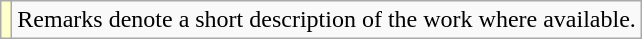<table class="wikitable">
<tr>
<td style="background:#FFFFCC;"></td>
<td>Remarks denote a short description of the work where available.</td>
</tr>
</table>
